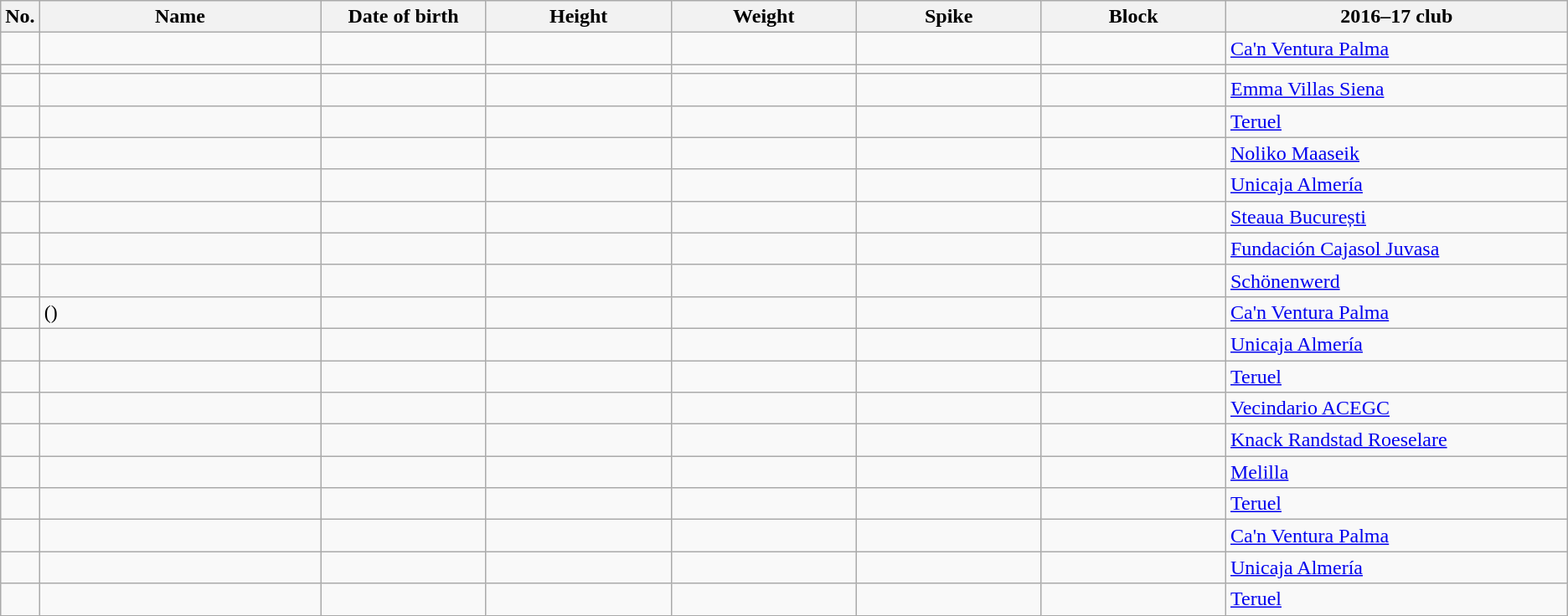<table class="wikitable sortable" style="font-size:100%; text-align:center;">
<tr>
<th>No.</th>
<th style="width:14em">Name</th>
<th style="width:8em">Date of birth</th>
<th style="width:9em">Height</th>
<th style="width:9em">Weight</th>
<th style="width:9em">Spike</th>
<th style="width:9em">Block</th>
<th style="width:17em">2016–17 club</th>
</tr>
<tr>
<td></td>
<td style="text-align:left;"></td>
<td style="text-align:right;"></td>
<td></td>
<td></td>
<td></td>
<td></td>
<td style="text-align:left;"> <a href='#'>Ca'n Ventura Palma</a></td>
</tr>
<tr>
<td></td>
<td style="text-align:left;"></td>
<td style="text-align:right;"></td>
<td></td>
<td></td>
<td></td>
<td></td>
<td style="text-align:left;"></td>
</tr>
<tr>
<td></td>
<td style="text-align:left;"></td>
<td style="text-align:right;"></td>
<td></td>
<td></td>
<td></td>
<td></td>
<td style="text-align:left;"> <a href='#'>Emma Villas Siena</a></td>
</tr>
<tr>
<td></td>
<td style="text-align:left;"></td>
<td style="text-align:right;"></td>
<td></td>
<td></td>
<td></td>
<td></td>
<td style="text-align:left;"> <a href='#'>Teruel</a></td>
</tr>
<tr>
<td></td>
<td style="text-align:left;"></td>
<td style="text-align:right;"></td>
<td></td>
<td></td>
<td></td>
<td></td>
<td style="text-align:left;"> <a href='#'>Noliko Maaseik</a></td>
</tr>
<tr>
<td></td>
<td style="text-align:left;"></td>
<td style="text-align:right;"></td>
<td></td>
<td></td>
<td></td>
<td></td>
<td style="text-align:left;"> <a href='#'>Unicaja Almería</a></td>
</tr>
<tr>
<td></td>
<td style="text-align:left;"></td>
<td style="text-align:right;"></td>
<td></td>
<td></td>
<td></td>
<td></td>
<td style="text-align:left;"> <a href='#'>Steaua București</a></td>
</tr>
<tr>
<td></td>
<td style="text-align:left;"></td>
<td style="text-align:right;"></td>
<td></td>
<td></td>
<td></td>
<td></td>
<td style="text-align:left;"> <a href='#'>Fundación Cajasol Juvasa</a></td>
</tr>
<tr>
<td></td>
<td style="text-align:left;"></td>
<td style="text-align:right;"></td>
<td></td>
<td></td>
<td></td>
<td></td>
<td style="text-align:left;"> <a href='#'>Schönenwerd</a></td>
</tr>
<tr>
<td></td>
<td style="text-align:left;"> ()</td>
<td style="text-align:right;"></td>
<td></td>
<td></td>
<td></td>
<td></td>
<td style="text-align:left;"> <a href='#'>Ca'n Ventura Palma</a></td>
</tr>
<tr>
<td></td>
<td style="text-align:left;"></td>
<td style="text-align:right;"></td>
<td></td>
<td></td>
<td></td>
<td></td>
<td style="text-align:left;"> <a href='#'>Unicaja Almería</a></td>
</tr>
<tr>
<td></td>
<td style="text-align:left;"></td>
<td style="text-align:right;"></td>
<td></td>
<td></td>
<td></td>
<td></td>
<td style="text-align:left;"> <a href='#'>Teruel</a></td>
</tr>
<tr>
<td></td>
<td style="text-align:left;"></td>
<td style="text-align:right;"></td>
<td></td>
<td></td>
<td></td>
<td></td>
<td style="text-align:left;"> <a href='#'>Vecindario ACEGC</a></td>
</tr>
<tr>
<td></td>
<td style="text-align:left;"></td>
<td style="text-align:right;"></td>
<td></td>
<td></td>
<td></td>
<td></td>
<td style="text-align:left;"> <a href='#'>Knack Randstad Roeselare</a></td>
</tr>
<tr>
<td></td>
<td style="text-align:left;"></td>
<td style="text-align:right;"></td>
<td></td>
<td></td>
<td></td>
<td></td>
<td style="text-align:left;"> <a href='#'>Melilla</a></td>
</tr>
<tr>
<td></td>
<td style="text-align:left;"></td>
<td style="text-align:right;"></td>
<td></td>
<td></td>
<td></td>
<td></td>
<td style="text-align:left;"> <a href='#'>Teruel</a></td>
</tr>
<tr>
<td></td>
<td style="text-align:left;"></td>
<td style="text-align:right;"></td>
<td></td>
<td></td>
<td></td>
<td></td>
<td style="text-align:left;"> <a href='#'>Ca'n Ventura Palma</a></td>
</tr>
<tr>
<td></td>
<td style="text-align:left;"></td>
<td style="text-align:right;"></td>
<td></td>
<td></td>
<td></td>
<td></td>
<td style="text-align:left;"> <a href='#'>Unicaja Almería</a></td>
</tr>
<tr>
<td></td>
<td style="text-align:left;"></td>
<td style="text-align:right;"></td>
<td></td>
<td></td>
<td></td>
<td></td>
<td style="text-align:left;"> <a href='#'>Teruel</a></td>
</tr>
</table>
